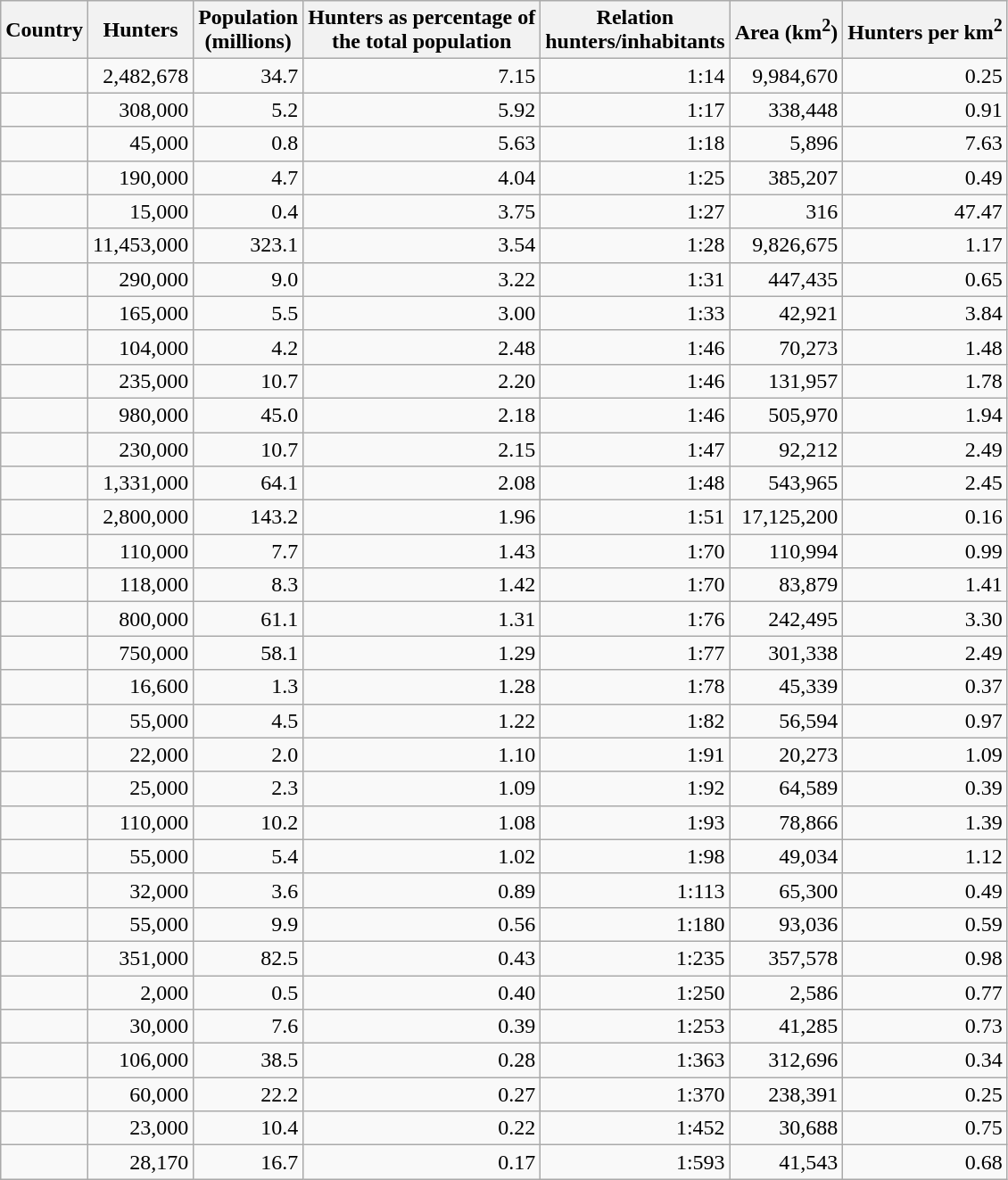<table class="wikitable sortable zebra" style="text-align:right">
<tr>
<th>Country</th>
<th>Hunters</th>
<th>Population<br>(millions)</th>
<th>Hunters as percentage of<br>the total population</th>
<th>Relation<br>hunters/inhabitants</th>
<th>Area (km<sup>2</sup>)</th>
<th>Hunters per km<sup>2</sup></th>
</tr>
<tr>
<td style=text-align:left></td>
<td>2,482,678</td>
<td>34.7</td>
<td>7.15</td>
<td>1:14</td>
<td>9,984,670</td>
<td>0.25</td>
</tr>
<tr>
<td style=text-align:left></td>
<td>308,000</td>
<td>5.2</td>
<td>5.92</td>
<td>1:17</td>
<td>338,448</td>
<td>0.91</td>
</tr>
<tr>
<td style=text-align:left></td>
<td>45,000</td>
<td>0.8</td>
<td>5.63</td>
<td>1:18</td>
<td>5,896</td>
<td>7.63</td>
</tr>
<tr>
<td style=text-align:left></td>
<td>190,000</td>
<td>4.7</td>
<td>4.04</td>
<td>1:25</td>
<td>385,207</td>
<td>0.49</td>
</tr>
<tr>
<td style=text-align:left></td>
<td>15,000</td>
<td>0.4</td>
<td>3.75</td>
<td>1:27</td>
<td>316</td>
<td>47.47</td>
</tr>
<tr>
<td style=text-align:left></td>
<td>11,453,000</td>
<td>323.1</td>
<td>3.54</td>
<td>1:28</td>
<td>9,826,675</td>
<td>1.17</td>
</tr>
<tr>
<td style=text-align:left></td>
<td>290,000</td>
<td>9.0</td>
<td>3.22</td>
<td>1:31</td>
<td>447,435</td>
<td>0.65</td>
</tr>
<tr>
<td style=text-align:left></td>
<td>165,000</td>
<td>5.5</td>
<td>3.00</td>
<td>1:33</td>
<td>42,921</td>
<td>3.84</td>
</tr>
<tr>
<td style=text-align:left></td>
<td>104,000</td>
<td>4.2</td>
<td>2.48</td>
<td>1:46</td>
<td>70,273</td>
<td>1.48</td>
</tr>
<tr>
<td style=text-align:left></td>
<td>235,000</td>
<td>10.7</td>
<td>2.20</td>
<td>1:46</td>
<td>131,957</td>
<td>1.78</td>
</tr>
<tr>
<td style=text-align:left></td>
<td>980,000</td>
<td>45.0</td>
<td>2.18</td>
<td>1:46</td>
<td>505,970</td>
<td>1.94</td>
</tr>
<tr>
<td style=text-align:left></td>
<td>230,000</td>
<td>10.7</td>
<td>2.15</td>
<td>1:47</td>
<td>92,212</td>
<td>2.49</td>
</tr>
<tr>
<td style=text-align:left></td>
<td>1,331,000</td>
<td>64.1</td>
<td>2.08</td>
<td>1:48</td>
<td>543,965</td>
<td>2.45</td>
</tr>
<tr>
<td style=text-align:left></td>
<td>2,800,000</td>
<td>143.2</td>
<td>1.96</td>
<td>1:51</td>
<td>17,125,200</td>
<td>0.16</td>
</tr>
<tr>
<td style=text-align:left></td>
<td>110,000</td>
<td>7.7</td>
<td>1.43</td>
<td>1:70</td>
<td>110,994</td>
<td>0.99</td>
</tr>
<tr>
<td style=text-align:left></td>
<td>118,000</td>
<td>8.3</td>
<td>1.42</td>
<td>1:70</td>
<td>83,879</td>
<td>1.41</td>
</tr>
<tr>
<td style=text-align:left></td>
<td>800,000</td>
<td>61.1</td>
<td>1.31</td>
<td>1:76</td>
<td>242,495</td>
<td>3.30</td>
</tr>
<tr>
<td style=text-align:left></td>
<td>750,000</td>
<td>58.1</td>
<td>1.29</td>
<td>1:77</td>
<td>301,338</td>
<td>2.49</td>
</tr>
<tr>
<td style=text-align:left></td>
<td>16,600</td>
<td>1.3</td>
<td>1.28</td>
<td>1:78</td>
<td>45,339</td>
<td>0.37</td>
</tr>
<tr>
<td style=text-align:left></td>
<td>55,000</td>
<td>4.5</td>
<td>1.22</td>
<td>1:82</td>
<td>56,594</td>
<td>0.97</td>
</tr>
<tr>
<td style=text-align:left></td>
<td>22,000</td>
<td>2.0</td>
<td>1.10</td>
<td>1:91</td>
<td>20,273</td>
<td>1.09</td>
</tr>
<tr>
<td style=text-align:left></td>
<td>25,000</td>
<td>2.3</td>
<td>1.09</td>
<td>1:92</td>
<td>64,589</td>
<td>0.39</td>
</tr>
<tr>
<td style=text-align:left></td>
<td>110,000</td>
<td>10.2</td>
<td>1.08</td>
<td>1:93</td>
<td>78,866</td>
<td>1.39</td>
</tr>
<tr>
<td style=text-align:left></td>
<td>55,000</td>
<td>5.4</td>
<td>1.02</td>
<td>1:98</td>
<td>49,034</td>
<td>1.12</td>
</tr>
<tr>
<td style=text-align:left></td>
<td>32,000</td>
<td>3.6</td>
<td>0.89</td>
<td>1:113</td>
<td>65,300</td>
<td>0.49</td>
</tr>
<tr>
<td style=text-align:left></td>
<td>55,000</td>
<td>9.9</td>
<td>0.56</td>
<td>1:180</td>
<td>93,036</td>
<td>0.59</td>
</tr>
<tr>
<td style=text-align:left></td>
<td>351,000</td>
<td>82.5</td>
<td>0.43</td>
<td>1:235</td>
<td>357,578</td>
<td>0.98</td>
</tr>
<tr>
<td style=text-align:left></td>
<td>2,000</td>
<td>0.5</td>
<td>0.40</td>
<td>1:250</td>
<td>2,586</td>
<td>0.77</td>
</tr>
<tr>
<td style=text-align:left></td>
<td>30,000</td>
<td>7.6</td>
<td>0.39</td>
<td>1:253</td>
<td>41,285</td>
<td>0.73</td>
</tr>
<tr>
<td style=text-align:left></td>
<td>106,000</td>
<td>38.5</td>
<td>0.28</td>
<td>1:363</td>
<td>312,696</td>
<td>0.34</td>
</tr>
<tr>
<td style=text-align:left></td>
<td>60,000</td>
<td>22.2</td>
<td>0.27</td>
<td>1:370</td>
<td>238,391</td>
<td>0.25</td>
</tr>
<tr>
<td style=text-align:left></td>
<td>23,000</td>
<td>10.4</td>
<td>0.22</td>
<td>1:452</td>
<td>30,688</td>
<td>0.75</td>
</tr>
<tr>
<td style=text-align:left></td>
<td>28,170</td>
<td>16.7</td>
<td>0.17</td>
<td>1:593</td>
<td>41,543</td>
<td>0.68</td>
</tr>
</table>
